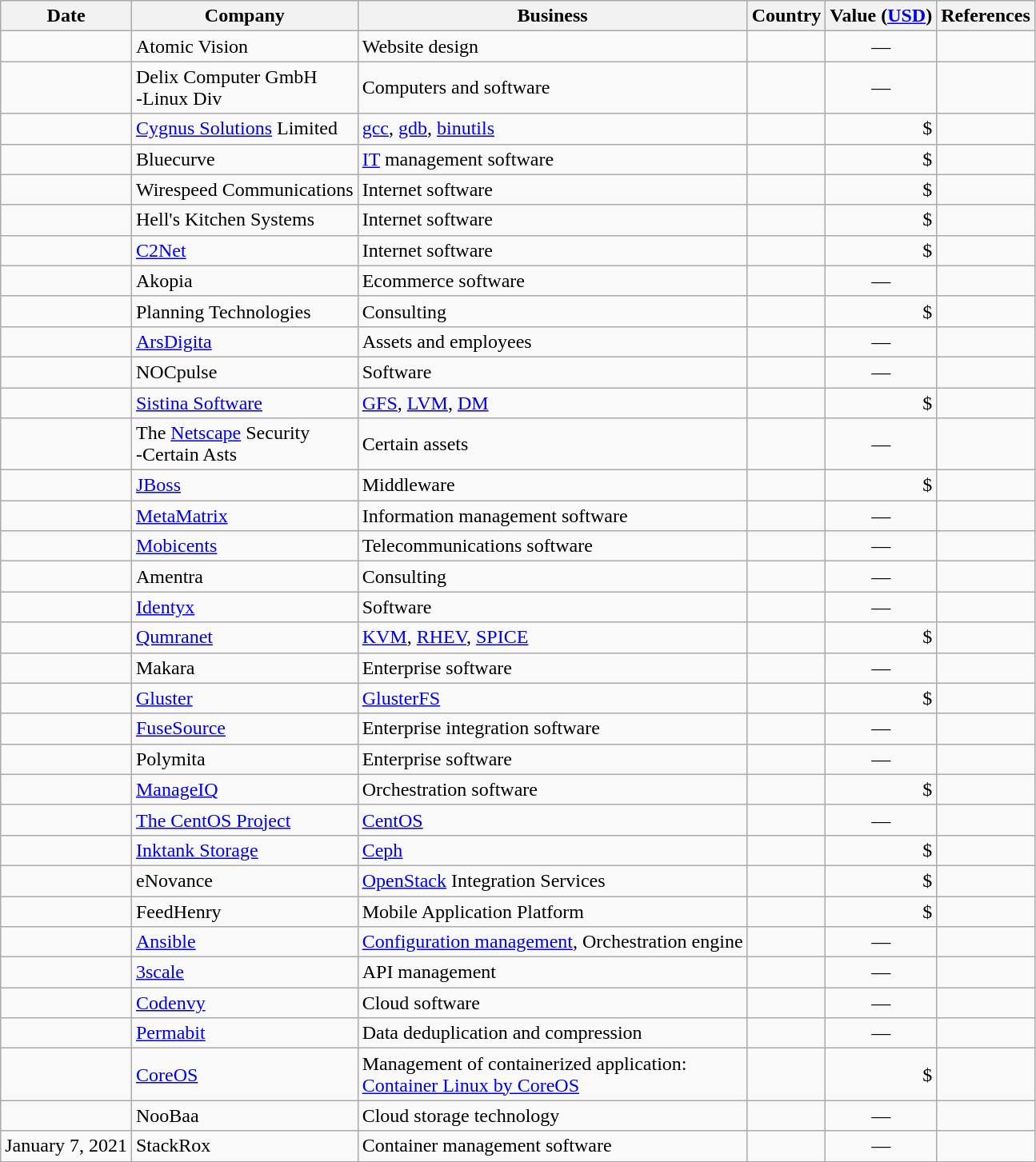<table class="wikitable sortable">
<tr>
<th>Date</th>
<th>Company</th>
<th>Business</th>
<th>Country</th>
<th>Value (<a href='#'>USD</a>)</th>
<th class="unsortable">References</th>
</tr>
<tr>
<td></td>
<td>Atomic Vision</td>
<td>Website design</td>
<td></td>
<td style="text-align:center;">—</td>
<td style="text-align:center;"></td>
</tr>
<tr>
<td></td>
<td>Delix Computer GmbH<br>-Linux Div</td>
<td>Computers and software</td>
<td></td>
<td style="text-align:center;">—</td>
<td style="text-align:center;"></td>
</tr>
<tr>
<td></td>
<td><a href='#'>Cygnus Solutions</a> Limited</td>
<td><a href='#'>gcc</a>, <a href='#'>gdb</a>, <a href='#'>binutils</a></td>
<td></td>
<td align="right">$</td>
<td style="text-align:center;"></td>
</tr>
<tr>
<td></td>
<td>Bluecurve</td>
<td><a href='#'>IT</a> management software</td>
<td></td>
<td align="right">$</td>
<td style="text-align:center;"></td>
</tr>
<tr>
<td></td>
<td>Wirespeed Communications</td>
<td>Internet software</td>
<td></td>
<td align="right">$</td>
<td style="text-align:center;"></td>
</tr>
<tr>
<td></td>
<td>Hell's Kitchen Systems</td>
<td>Internet software</td>
<td></td>
<td align="right">$</td>
<td style="text-align:center;"></td>
</tr>
<tr>
<td></td>
<td><a href='#'>C2Net</a></td>
<td>Internet software</td>
<td></td>
<td align="right">$</td>
<td style="text-align:center;"></td>
</tr>
<tr>
<td></td>
<td>Akopia</td>
<td>Ecommerce software</td>
<td></td>
<td style="text-align:center;">—</td>
<td style="text-align:center;"></td>
</tr>
<tr>
<td></td>
<td>Planning Technologies</td>
<td>Consulting</td>
<td></td>
<td align="right">$</td>
<td style="text-align:center;"></td>
</tr>
<tr>
<td></td>
<td><a href='#'>ArsDigita</a></td>
<td>Assets and employees</td>
<td></td>
<td style="text-align:center;">—</td>
<td style="text-align:center;"></td>
</tr>
<tr>
<td></td>
<td>NOCpulse</td>
<td>Software</td>
<td></td>
<td style="text-align:center;">—</td>
<td style="text-align:center;"></td>
</tr>
<tr>
<td></td>
<td><a href='#'>Sistina Software</a></td>
<td><a href='#'>GFS</a>, <a href='#'>LVM</a>, <a href='#'>DM</a></td>
<td></td>
<td align="right">$</td>
<td style="text-align:center;"></td>
</tr>
<tr>
<td></td>
<td>The <a href='#'>Netscape</a> Security<br>-Certain Asts</td>
<td>Certain assets</td>
<td></td>
<td style="text-align:center;">—</td>
<td style="text-align:center;"></td>
</tr>
<tr>
<td></td>
<td><a href='#'>JBoss</a></td>
<td>Middleware</td>
<td></td>
<td align="right">$</td>
<td style="text-align:center;"></td>
</tr>
<tr>
<td></td>
<td><a href='#'>MetaMatrix</a></td>
<td>Information management software</td>
<td></td>
<td style="text-align:center;">—</td>
<td style="text-align:center;"></td>
</tr>
<tr>
<td></td>
<td><a href='#'>Mobicents</a></td>
<td>Telecommunications software</td>
<td></td>
<td style="text-align:center;">—</td>
<td style="text-align:center;"></td>
</tr>
<tr>
<td></td>
<td>Amentra</td>
<td>Consulting</td>
<td></td>
<td style="text-align:center;">—</td>
<td style="text-align:center;"></td>
</tr>
<tr>
<td></td>
<td><a href='#'>Identyx</a></td>
<td>Software</td>
<td></td>
<td style="text-align:center;">—</td>
<td style="text-align:center;"></td>
</tr>
<tr>
<td></td>
<td><a href='#'>Qumranet</a></td>
<td><a href='#'>KVM</a>, <a href='#'>RHEV</a>, <a href='#'>SPICE</a></td>
<td></td>
<td align="right">$</td>
<td style="text-align:center;"></td>
</tr>
<tr>
<td></td>
<td>Makara</td>
<td>Enterprise software</td>
<td></td>
<td style="text-align:center;">—</td>
<td style="text-align:center;"></td>
</tr>
<tr>
<td></td>
<td><a href='#'>Gluster</a></td>
<td><a href='#'>GlusterFS</a></td>
<td></td>
<td align="right">$</td>
<td style="text-align:center;"></td>
</tr>
<tr>
<td></td>
<td><a href='#'>FuseSource</a></td>
<td>Enterprise integration software</td>
<td></td>
<td style="text-align:center;">—</td>
<td style="text-align:center;"></td>
</tr>
<tr>
<td></td>
<td>Polymita</td>
<td>Enterprise software</td>
<td></td>
<td style="text-align:center;">—</td>
<td style="text-align:center;"></td>
</tr>
<tr>
<td></td>
<td><a href='#'>ManageIQ</a></td>
<td>Orchestration software</td>
<td></td>
<td align="right">$</td>
<td style="text-align:center;"></td>
</tr>
<tr>
<td></td>
<td><a href='#'>The CentOS Project</a></td>
<td><a href='#'>CentOS</a></td>
<td></td>
<td style="text-align:center;">—</td>
<td style="text-align:center;"></td>
</tr>
<tr>
<td></td>
<td><a href='#'>Inktank Storage</a></td>
<td><a href='#'>Ceph</a></td>
<td></td>
<td align="right">$</td>
<td style="text-align:center;"></td>
</tr>
<tr>
<td></td>
<td>eNovance</td>
<td><a href='#'>OpenStack</a> Integration Services</td>
<td></td>
<td align="right">$</td>
<td style="text-align:center;"></td>
</tr>
<tr>
<td></td>
<td>FeedHenry</td>
<td>Mobile Application Platform</td>
<td></td>
<td align="right">$</td>
<td style="text-align:center;"></td>
</tr>
<tr>
<td></td>
<td><a href='#'>Ansible</a></td>
<td><a href='#'>Configuration management</a>, Orchestration engine</td>
<td></td>
<td style="text-align:center;">—</td>
<td style="text-align:center;"></td>
</tr>
<tr>
<td></td>
<td><a href='#'>3scale</a></td>
<td>API management</td>
<td></td>
<td style="text-align:center;">—</td>
<td style="text-align:center;"></td>
</tr>
<tr>
<td></td>
<td><a href='#'>Codenvy</a></td>
<td>Cloud software</td>
<td></td>
<td style="text-align:center;">—</td>
<td style="text-align:center;"></td>
</tr>
<tr>
<td></td>
<td><a href='#'>Permabit</a></td>
<td>Data deduplication and compression</td>
<td></td>
<td style="text-align:center;">—</td>
<td style="text-align:center;"></td>
</tr>
<tr>
<td></td>
<td><a href='#'>CoreOS</a></td>
<td>Management of containerized application:<br><a href='#'>Container Linux by CoreOS</a></td>
<td></td>
<td align="right">$</td>
<td style="text-align:center;"></td>
</tr>
<tr>
<td></td>
<td>NooBaa</td>
<td>Cloud storage technology</td>
<td></td>
<td style="text-align:center;">—</td>
<td style="text-align:center;"></td>
</tr>
<tr>
<td>January 7, 2021</td>
<td>StackRox</td>
<td>Container management software</td>
<td></td>
<td style="text-align:center;">—</td>
<td style="text-align:center;"></td>
</tr>
</table>
